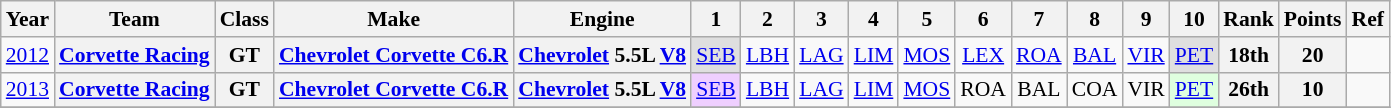<table class="wikitable" style="text-align:center; font-size:90%">
<tr>
<th>Year</th>
<th>Team</th>
<th>Class</th>
<th>Make</th>
<th>Engine</th>
<th>1</th>
<th>2</th>
<th>3</th>
<th>4</th>
<th>5</th>
<th>6</th>
<th>7</th>
<th>8</th>
<th>9</th>
<th>10</th>
<th>Rank</th>
<th>Points</th>
<th>Ref</th>
</tr>
<tr>
<td><a href='#'>2012</a></td>
<th><a href='#'>Corvette Racing</a></th>
<th>GT</th>
<th><a href='#'>Chevrolet Corvette C6.R</a></th>
<th><a href='#'>Chevrolet</a> 5.5L <a href='#'>V8</a></th>
<td style="background:#dfdfdf;"><a href='#'>SEB</a><br></td>
<td><a href='#'>LBH</a></td>
<td><a href='#'>LAG</a></td>
<td><a href='#'>LIM</a></td>
<td><a href='#'>MOS</a></td>
<td><a href='#'>LEX</a></td>
<td><a href='#'>ROA</a></td>
<td><a href='#'>BAL</a></td>
<td><a href='#'>VIR</a></td>
<td style="background:#dfdfdf;"><a href='#'>PET</a><br></td>
<th>18th</th>
<th>20</th>
<td></td>
</tr>
<tr>
<td><a href='#'>2013</a></td>
<th><a href='#'>Corvette Racing</a></th>
<th>GT</th>
<th><a href='#'>Chevrolet Corvette C6.R</a></th>
<th><a href='#'>Chevrolet</a> 5.5L <a href='#'>V8</a></th>
<td style="background:#efcfff;"><a href='#'>SEB</a><br></td>
<td><a href='#'>LBH</a></td>
<td><a href='#'>LAG</a></td>
<td><a href='#'>LIM</a></td>
<td><a href='#'>MOS</a></td>
<td>ROA</td>
<td>BAL</td>
<td>COA</td>
<td>VIR</td>
<td style="background:#dfffdf;"><a href='#'>PET</a><br></td>
<th>26th</th>
<th>10</th>
<td></td>
</tr>
<tr>
</tr>
</table>
